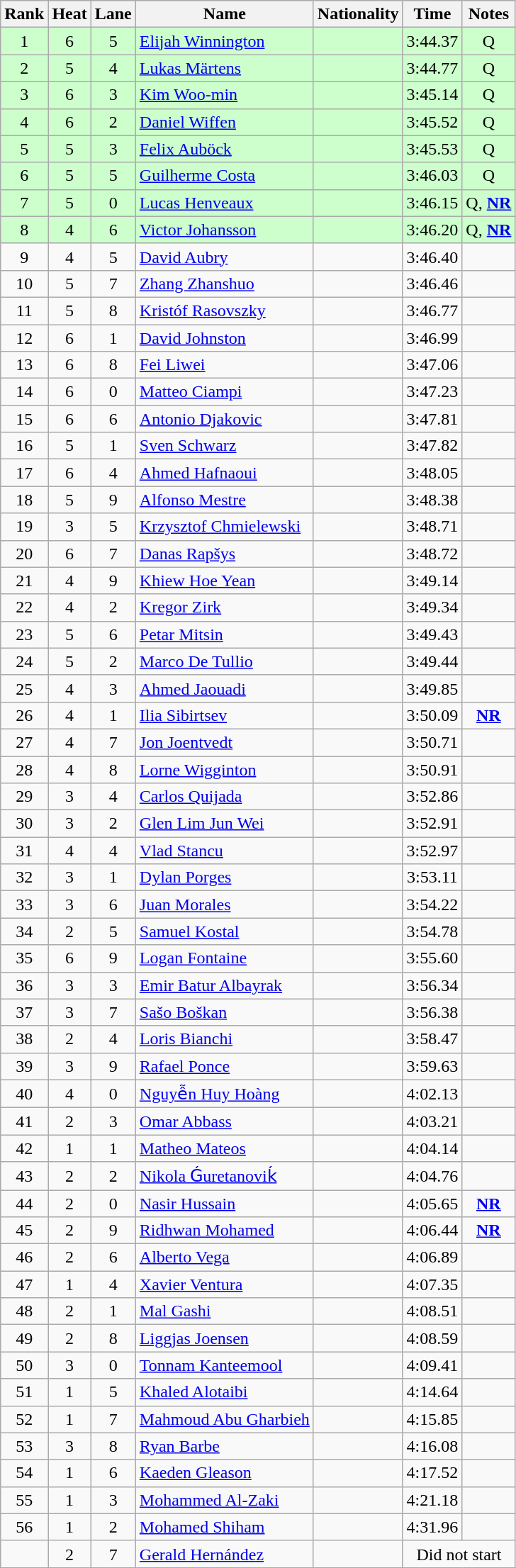<table class="wikitable sortable" style="text-align:center">
<tr>
<th>Rank</th>
<th>Heat</th>
<th>Lane</th>
<th>Name</th>
<th>Nationality</th>
<th>Time</th>
<th>Notes</th>
</tr>
<tr bgcolor=ccffcc>
<td>1</td>
<td>6</td>
<td>5</td>
<td align=left><a href='#'>Elijah Winnington</a></td>
<td align=left></td>
<td>3:44.37</td>
<td>Q</td>
</tr>
<tr bgcolor=ccffcc>
<td>2</td>
<td>5</td>
<td>4</td>
<td align=left><a href='#'>Lukas Märtens</a></td>
<td align=left></td>
<td>3:44.77</td>
<td>Q</td>
</tr>
<tr bgcolor=ccffcc>
<td>3</td>
<td>6</td>
<td>3</td>
<td align=left><a href='#'>Kim Woo-min</a></td>
<td align=left></td>
<td>3:45.14</td>
<td>Q</td>
</tr>
<tr bgcolor=ccffcc>
<td>4</td>
<td>6</td>
<td>2</td>
<td align=left><a href='#'>Daniel Wiffen</a></td>
<td align=left></td>
<td>3:45.52</td>
<td>Q</td>
</tr>
<tr bgcolor=ccffcc>
<td>5</td>
<td>5</td>
<td>3</td>
<td align=left><a href='#'>Felix Auböck</a></td>
<td align=left></td>
<td>3:45.53</td>
<td>Q</td>
</tr>
<tr bgcolor=ccffcc>
<td>6</td>
<td>5</td>
<td>5</td>
<td align=left><a href='#'>Guilherme Costa</a></td>
<td align=left></td>
<td>3:46.03</td>
<td>Q</td>
</tr>
<tr bgcolor=ccffcc>
<td>7</td>
<td>5</td>
<td>0</td>
<td align=left><a href='#'>Lucas Henveaux</a></td>
<td align=left></td>
<td>3:46.15</td>
<td>Q, <strong><a href='#'>NR</a></strong></td>
</tr>
<tr bgcolor=ccffcc>
<td>8</td>
<td>4</td>
<td>6</td>
<td align=left><a href='#'>Victor Johansson</a></td>
<td align=left></td>
<td>3:46.20</td>
<td>Q, <strong><a href='#'>NR</a></strong></td>
</tr>
<tr>
<td>9</td>
<td>4</td>
<td>5</td>
<td align=left><a href='#'>David Aubry</a></td>
<td align=left></td>
<td>3:46.40</td>
<td></td>
</tr>
<tr>
<td>10</td>
<td>5</td>
<td>7</td>
<td align=left><a href='#'>Zhang Zhanshuo</a></td>
<td align=left></td>
<td>3:46.46</td>
<td></td>
</tr>
<tr>
<td>11</td>
<td>5</td>
<td>8</td>
<td align=left><a href='#'>Kristóf Rasovszky</a></td>
<td align=left></td>
<td>3:46.77</td>
<td></td>
</tr>
<tr>
<td>12</td>
<td>6</td>
<td>1</td>
<td align=left><a href='#'>David Johnston</a></td>
<td align=left></td>
<td>3:46.99</td>
<td></td>
</tr>
<tr>
<td>13</td>
<td>6</td>
<td>8</td>
<td align=left><a href='#'>Fei Liwei</a></td>
<td align=left></td>
<td>3:47.06</td>
<td></td>
</tr>
<tr>
<td>14</td>
<td>6</td>
<td>0</td>
<td align=left><a href='#'>Matteo Ciampi</a></td>
<td align=left></td>
<td>3:47.23</td>
<td></td>
</tr>
<tr>
<td>15</td>
<td>6</td>
<td>6</td>
<td align=left><a href='#'>Antonio Djakovic</a></td>
<td align=left></td>
<td>3:47.81</td>
<td></td>
</tr>
<tr>
<td>16</td>
<td>5</td>
<td>1</td>
<td align=left><a href='#'>Sven Schwarz</a></td>
<td align=left></td>
<td>3:47.82</td>
<td></td>
</tr>
<tr>
<td>17</td>
<td>6</td>
<td>4</td>
<td align=left><a href='#'>Ahmed Hafnaoui</a></td>
<td align=left></td>
<td>3:48.05</td>
<td></td>
</tr>
<tr>
<td>18</td>
<td>5</td>
<td>9</td>
<td align=left><a href='#'>Alfonso Mestre</a></td>
<td align=left></td>
<td>3:48.38</td>
<td></td>
</tr>
<tr>
<td>19</td>
<td>3</td>
<td>5</td>
<td align=left><a href='#'>Krzysztof Chmielewski</a></td>
<td align=left></td>
<td>3:48.71</td>
<td></td>
</tr>
<tr>
<td>20</td>
<td>6</td>
<td>7</td>
<td align=left><a href='#'>Danas Rapšys</a></td>
<td align=left></td>
<td>3:48.72</td>
<td></td>
</tr>
<tr>
<td>21</td>
<td>4</td>
<td>9</td>
<td align=left><a href='#'>Khiew Hoe Yean</a></td>
<td align=left></td>
<td>3:49.14</td>
<td></td>
</tr>
<tr>
<td>22</td>
<td>4</td>
<td>2</td>
<td align=left><a href='#'>Kregor Zirk</a></td>
<td align=left></td>
<td>3:49.34</td>
<td></td>
</tr>
<tr>
<td>23</td>
<td>5</td>
<td>6</td>
<td align=left><a href='#'>Petar Mitsin</a></td>
<td align=left></td>
<td>3:49.43</td>
<td></td>
</tr>
<tr>
<td>24</td>
<td>5</td>
<td>2</td>
<td align=left><a href='#'>Marco De Tullio</a></td>
<td align=left></td>
<td>3:49.44</td>
<td></td>
</tr>
<tr>
<td>25</td>
<td>4</td>
<td>3</td>
<td align=left><a href='#'>Ahmed Jaouadi</a></td>
<td align=left></td>
<td>3:49.85</td>
<td></td>
</tr>
<tr>
<td>26</td>
<td>4</td>
<td>1</td>
<td align=left><a href='#'>Ilia Sibirtsev</a></td>
<td align=left></td>
<td>3:50.09</td>
<td><strong><a href='#'>NR</a></strong></td>
</tr>
<tr>
<td>27</td>
<td>4</td>
<td>7</td>
<td align=left><a href='#'>Jon Joentvedt</a></td>
<td align=left></td>
<td>3:50.71</td>
<td></td>
</tr>
<tr>
<td>28</td>
<td>4</td>
<td>8</td>
<td align=left><a href='#'>Lorne Wigginton</a></td>
<td align=left></td>
<td>3:50.91</td>
<td></td>
</tr>
<tr>
<td>29</td>
<td>3</td>
<td>4</td>
<td align=left><a href='#'>Carlos Quijada</a></td>
<td align=left></td>
<td>3:52.86</td>
<td></td>
</tr>
<tr>
<td>30</td>
<td>3</td>
<td>2</td>
<td align=left><a href='#'>Glen Lim Jun Wei</a></td>
<td align=left></td>
<td>3:52.91</td>
<td></td>
</tr>
<tr>
<td>31</td>
<td>4</td>
<td>4</td>
<td align=left><a href='#'>Vlad Stancu</a></td>
<td align=left></td>
<td>3:52.97</td>
<td></td>
</tr>
<tr>
<td>32</td>
<td>3</td>
<td>1</td>
<td align=left><a href='#'>Dylan Porges</a></td>
<td align=left></td>
<td>3:53.11</td>
<td></td>
</tr>
<tr>
<td>33</td>
<td>3</td>
<td>6</td>
<td align=left><a href='#'>Juan Morales</a></td>
<td align=left></td>
<td>3:54.22</td>
<td></td>
</tr>
<tr>
<td>34</td>
<td>2</td>
<td>5</td>
<td align=left><a href='#'>Samuel Kostal</a></td>
<td align=left></td>
<td>3:54.78</td>
<td></td>
</tr>
<tr>
<td>35</td>
<td>6</td>
<td>9</td>
<td align=left><a href='#'>Logan Fontaine</a></td>
<td align=left></td>
<td>3:55.60</td>
<td></td>
</tr>
<tr>
<td>36</td>
<td>3</td>
<td>3</td>
<td align=left><a href='#'>Emir Batur Albayrak</a></td>
<td align=left></td>
<td>3:56.34</td>
<td></td>
</tr>
<tr>
<td>37</td>
<td>3</td>
<td>7</td>
<td align=left><a href='#'>Sašo Boškan</a></td>
<td align=left></td>
<td>3:56.38</td>
<td></td>
</tr>
<tr>
<td>38</td>
<td>2</td>
<td>4</td>
<td align=left><a href='#'>Loris Bianchi</a></td>
<td align=left></td>
<td>3:58.47</td>
<td></td>
</tr>
<tr>
<td>39</td>
<td>3</td>
<td>9</td>
<td align=left><a href='#'>Rafael Ponce</a></td>
<td align=left></td>
<td>3:59.63</td>
<td></td>
</tr>
<tr>
<td>40</td>
<td>4</td>
<td>0</td>
<td align=left><a href='#'>Nguyễn Huy Hoàng</a></td>
<td align=left></td>
<td>4:02.13</td>
<td></td>
</tr>
<tr>
<td>41</td>
<td>2</td>
<td>3</td>
<td align=left><a href='#'>Omar Abbass</a></td>
<td align=left></td>
<td>4:03.21</td>
<td></td>
</tr>
<tr>
<td>42</td>
<td>1</td>
<td>1</td>
<td align=left><a href='#'>Matheo Mateos</a></td>
<td align=left></td>
<td>4:04.14</td>
<td></td>
</tr>
<tr>
<td>43</td>
<td>2</td>
<td>2</td>
<td align=left><a href='#'>Nikola Ǵuretanoviḱ</a></td>
<td align=left></td>
<td>4:04.76</td>
<td></td>
</tr>
<tr>
<td>44</td>
<td>2</td>
<td>0</td>
<td align=left><a href='#'>Nasir Hussain</a></td>
<td align=left></td>
<td>4:05.65</td>
<td><strong><a href='#'>NR</a></strong></td>
</tr>
<tr>
<td>45</td>
<td>2</td>
<td>9</td>
<td align=left><a href='#'>Ridhwan Mohamed</a></td>
<td align=left></td>
<td>4:06.44</td>
<td><strong><a href='#'>NR</a></strong></td>
</tr>
<tr>
<td>46</td>
<td>2</td>
<td>6</td>
<td align=left><a href='#'>Alberto Vega</a></td>
<td align=left></td>
<td>4:06.89</td>
<td></td>
</tr>
<tr>
<td>47</td>
<td>1</td>
<td>4</td>
<td align=left><a href='#'>Xavier Ventura</a></td>
<td align=left></td>
<td>4:07.35</td>
<td></td>
</tr>
<tr>
<td>48</td>
<td>2</td>
<td>1</td>
<td align=left><a href='#'>Mal Gashi</a></td>
<td align=left></td>
<td>4:08.51</td>
<td></td>
</tr>
<tr>
<td>49</td>
<td>2</td>
<td>8</td>
<td align=left><a href='#'>Liggjas Joensen</a></td>
<td align=left></td>
<td>4:08.59</td>
<td></td>
</tr>
<tr>
<td>50</td>
<td>3</td>
<td>0</td>
<td align=left><a href='#'>Tonnam Kanteemool</a></td>
<td align=left></td>
<td>4:09.41</td>
<td></td>
</tr>
<tr>
<td>51</td>
<td>1</td>
<td>5</td>
<td align=left><a href='#'>Khaled Alotaibi</a></td>
<td align=left></td>
<td>4:14.64</td>
<td></td>
</tr>
<tr>
<td>52</td>
<td>1</td>
<td>7</td>
<td align=left><a href='#'>Mahmoud Abu Gharbieh</a></td>
<td align=left></td>
<td>4:15.85</td>
<td></td>
</tr>
<tr>
<td>53</td>
<td>3</td>
<td>8</td>
<td align=left><a href='#'>Ryan Barbe</a></td>
<td align=left></td>
<td>4:16.08</td>
<td></td>
</tr>
<tr>
<td>54</td>
<td>1</td>
<td>6</td>
<td align=left><a href='#'>Kaeden Gleason</a></td>
<td align=left></td>
<td>4:17.52</td>
<td></td>
</tr>
<tr>
<td>55</td>
<td>1</td>
<td>3</td>
<td align=left><a href='#'>Mohammed Al-Zaki</a></td>
<td align=left></td>
<td>4:21.18</td>
<td></td>
</tr>
<tr>
<td>56</td>
<td>1</td>
<td>2</td>
<td align=left><a href='#'>Mohamed Shiham</a></td>
<td align=left></td>
<td>4:31.96</td>
<td></td>
</tr>
<tr>
<td></td>
<td>2</td>
<td>7</td>
<td align=left><a href='#'>Gerald Hernández</a></td>
<td align=left></td>
<td colspan=2>Did not start</td>
</tr>
</table>
